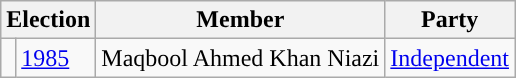<table class="wikitable">
<tr>
<th colspan="2">Election</th>
<th>Member</th>
<th>Party</th>
</tr>
<tr>
<td style="background-color: "></td>
<td><a href='#'>1985</a></td>
<td>Maqbool Ahmed Khan Niazi</td>
<td><a href='#'>Independent</a></td>
</tr>
</table>
